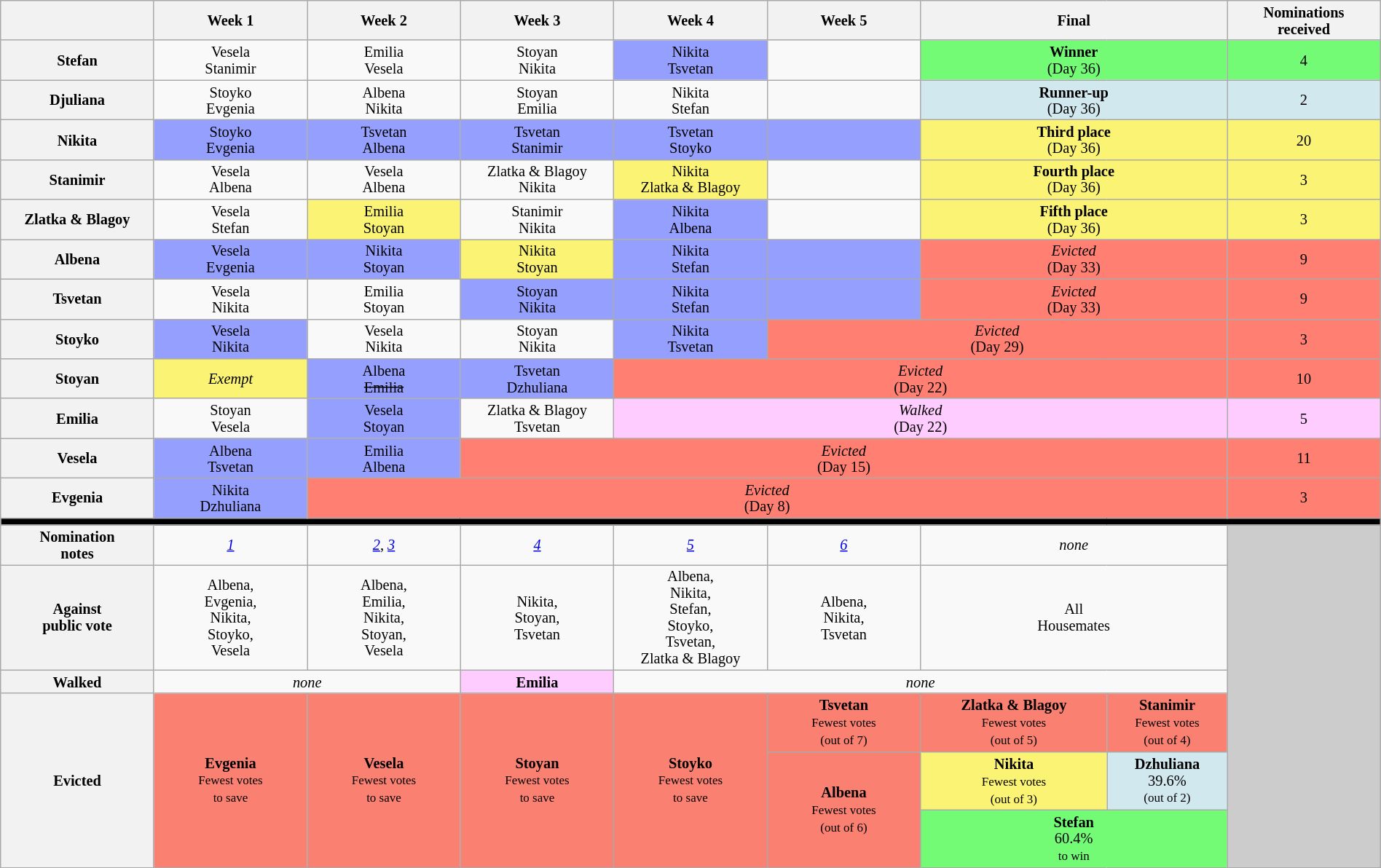<table class="wikitable" style="text-align:center; width:100%; font-size:85%; line-height:15px">
<tr>
<th style="width: 10%;"></th>
<th style="width: 10%;">Week 1</th>
<th style="width: 10%;">Week 2</th>
<th style="width: 10%;">Week 3</th>
<th style="width: 10%;">Week 4</th>
<th style="width: 10%;">Week 5</th>
<th colspan="2" style="width: 20%;">Final</th>
<th style="width: 10%;">Nominations<br>received</th>
</tr>
<tr>
<th>Stefan</th>
<td>Vesela<br>Stanimir</td>
<td>Emilia<br>Vesela</td>
<td>Stoyan<br>Nikita</td>
<td style="background:#959ffd;">Nikita<br>Tsvetan</td>
<td><br></td>
<td colspan=2 style="background:#73FB76;"><strong>Winner</strong><br>(Day 36)</td>
<td style="background:#73FB76;">4</td>
</tr>
<tr>
<th>Djuliana</th>
<td>Stoyko<br>Evgenia</td>
<td>Albena<br>Nikita</td>
<td>Stoyan<br>Emilia</td>
<td>Nikita<br>Stefan</td>
<td><br></td>
<td colspan=2 style="background:#D1E8EF;"><strong>Runner-up</strong><br>(Day 36)</td>
<td style="background:#D1E8EF;">2</td>
</tr>
<tr>
<th>Nikita</th>
<td style="background:#959ffd;">Stoyko<br>Evgenia</td>
<td style="background:#959ffd;">Tsvetan<br>Albena</td>
<td style="background:#959ffd;">Tsvetan<br>Stanimir</td>
<td style="background:#959ffd;">Tsvetan<br>Stoyko</td>
<td style="background:#959ffd;"><br></td>
<td colspan=2 style="background:#FBF373;"><strong>Third place</strong><br>(Day 36)</td>
<td style="background:#FBF373;">20</td>
</tr>
<tr>
<th>Stanimir</th>
<td>Vesela<br>Albena</td>
<td>Vesela<br>Albena</td>
<td>Zlatka & Blagoy<br>Nikita</td>
<td style="background:#FBF373;">Nikita<br>Zlatka & Blagoy</td>
<td><br></td>
<td colspan=2 style="background:#FBF373;"><strong>Fourth place</strong><br>(Day 36)</td>
<td style="background:#FBF373;">3</td>
</tr>
<tr>
<th>Zlatka & Blagoy</th>
<td>Vesela<br>Stefan</td>
<td style="background:#FBF373;">Emilia<br>Stoyan</td>
<td>Stanimir<br>Nikita</td>
<td style="background:#959ffd;">Nikita<br>Albena</td>
<td><br></td>
<td colspan=2 style="background:#FBF373;"><strong>Fifth place</strong><br>(Day 36)</td>
<td style="background:#FBF373;">3</td>
</tr>
<tr>
<th>Albena</th>
<td style="background:#959ffd;">Vesela<br>Evgenia</td>
<td style="background:#959ffd;">Nikita<br>Stoyan</td>
<td style="background:#FBF373;">Nikita<br>Stoyan</td>
<td style="background:#959ffd;">Nikita<br>Stefan</td>
<td style="background:#959ffd;"><br></td>
<td style="background:#FF8072;" colspan="2"><em>Evicted</em><br>(Day 33)</td>
<td style="background:#FF8072;">9</td>
</tr>
<tr>
<th>Tsvetan</th>
<td>Vesela<br>Nikita</td>
<td>Emilia<br>Stoyan</td>
<td style="background:#959ffd;">Stoyan<br>Nikita</td>
<td style="background:#959ffd;">Nikita<br>Stefan</td>
<td style="background:#959ffd;"><br></td>
<td style="background:#FF8072;" colspan="2"><em>Evicted</em><br>(Day 33)</td>
<td style="background:#FF8072;">9</td>
</tr>
<tr>
<th>Stoyko</th>
<td style="background:#959ffd;">Vesela<br>Nikita</td>
<td>Vesela<br>Nikita</td>
<td>Stoyan<br>Nikita</td>
<td style="background:#959ffd;">Nikita<br>Tsvetan</td>
<td style="background:#FF8072;" colspan="3"><em>Evicted</em><br>(Day 29)</td>
<td style="background:#FF8072;">3</td>
</tr>
<tr>
<th>Stoyan</th>
<td style="background:#FBF373;"><em>Exempt</em></td>
<td style="background:#959ffd;">Albena<br><s>Emilia</s></td>
<td style="background:#959ffd;">Tsvetan<br>Dzhuliana</td>
<td style="background:#FF8072;" colspan="4"><em>Evicted</em><br>(Day 22)</td>
<td style="background:#FF8072;">10</td>
</tr>
<tr>
<th>Emilia</th>
<td>Stoyan<br>Vesela</td>
<td style="background:#959ffd;">Vesela<br>Stoyan</td>
<td>Zlatka & Blagoy<br>Tsvetan</td>
<td style="background:#fcf;" colspan="4"><em>Walked</em><br>(Day 22)</td>
<td style="background:#fcf;">5</td>
</tr>
<tr>
<th>Vesela</th>
<td style="background:#959ffd;">Albena<br>Tsvetan</td>
<td style="background:#959ffd;">Emilia<br>Albena</td>
<td style="background:#FF8072;" colspan="5"><em>Evicted</em><br>(Day 15)</td>
<td style="background:#FF8072;">11</td>
</tr>
<tr>
<th>Evgenia</th>
<td style="background:#959ffd;">Nikita<br>Dzhuliana</td>
<td style="background:#FF8072;" colspan="6"><em>Evicted</em><br>(Day 8)</td>
<td style="background:#FF8072;">3</td>
</tr>
<tr>
<th style="background:#000;" colspan="10"></th>
</tr>
<tr>
<th>Nomination<br>notes</th>
<td><em><a href='#'>1</a></em></td>
<td><em><a href='#'>2</a></em>, <em><a href='#'>3</a></em></td>
<td><em><a href='#'>4</a></em></td>
<td><em><a href='#'>5</a></em></td>
<td><em><a href='#'>6</a></em></td>
<td colspan="2"><em>none</em></td>
<td rowspan=8 bgcolor="CCCCCC"></td>
</tr>
<tr>
<th>Against<br>public vote</th>
<td>Albena,<br>Evgenia,<br>Nikita,<br>Stoyko,<br>Vesela</td>
<td>Albena,<br>Emilia,<br>Nikita,<br>Stoyan,<br>Vesela</td>
<td>Nikita,<br>Stoyan,<br>Tsvetan</td>
<td>Albena,<br>Nikita,<br>Stefan,<br>Stoyko,<br>Tsvetan,<br>Zlatka & Blagoy</td>
<td>Albena,<br>Nikita,<br>Tsvetan</td>
<td colspan="2">All<br>Housemates</td>
</tr>
<tr>
<th>Walked</th>
<td colspan="2"><em>none</em></td>
<td style="background:#fcf;"><strong>Emilia</strong></td>
<td colspan="4"><em>none</em></td>
</tr>
<tr>
<th rowspan="4">Evicted</th>
<td rowspan="4" bgcolor="salmon"><strong>Evgenia</strong><br><small>Fewest votes<br>to save</small></td>
<td rowspan="4" bgcolor="salmon"><strong>Vesela</strong><br><small>Fewest votes<br>to save</small></td>
<td rowspan="4" bgcolor="salmon"><strong>Stoyan</strong><br><small>Fewest votes<br>to save</small></td>
<td rowspan="4" bgcolor="salmon"><strong>Stoyko</strong><br><small>Fewest votes<br>to save</small></td>
<td bgcolor="salmon"><strong>Tsvetan</strong><br><small>Fewest votes<br>(out of 7)</small></td>
<td bgcolor="salmon"><strong>Zlatka & Blagoy</strong><br><small>Fewest votes<br>(out of 5)</small></td>
<td bgcolor="salmon"><strong>Stanimir</strong><br><small>Fewest votes<br>(out of 4)</small></td>
</tr>
<tr>
<td rowspan="2" bgcolor="salmon"><strong>Albena</strong><br><small>Fewest votes<br>(out of 6)</small></td>
<td style="background:#FBF373"><strong>Nikita</strong><br><small>Fewest votes<br>(out of 3)</small></td>
<td style="background:#D1E8EF"><strong>Dzhuliana</strong><br>39.6%<br><small>(out of 2)</small></td>
</tr>
<tr>
<td colspan="2" style="background:#73FB76"><strong>Stefan</strong><br>60.4%<br><small>to win</small></td>
</tr>
</table>
